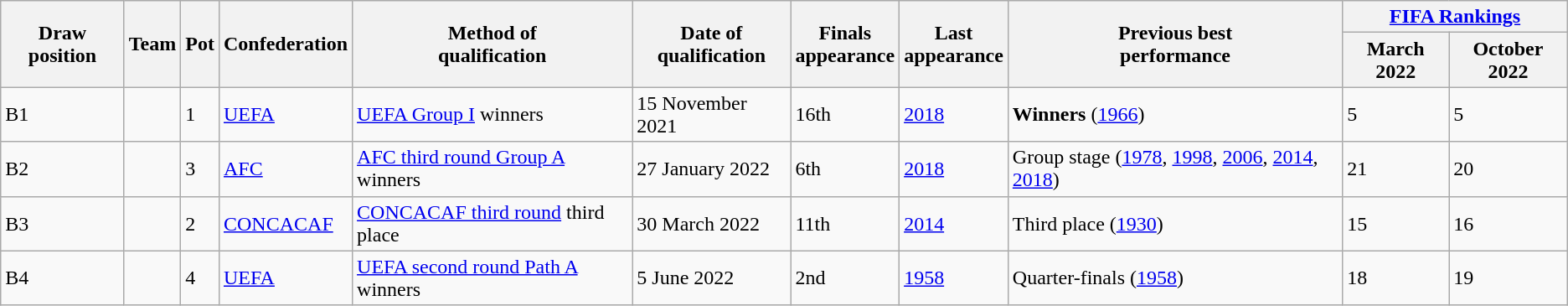<table class="wikitable sortable">
<tr>
<th rowspan=2>Draw position</th>
<th rowspan=2>Team</th>
<th rowspan=2>Pot</th>
<th rowspan=2>Confederation</th>
<th rowspan=2>Method of<br>qualification</th>
<th rowspan=2>Date of<br>qualification</th>
<th rowspan=2 data-sort-type="number">Finals<br>appearance</th>
<th rowspan=2>Last<br>appearance</th>
<th rowspan=2>Previous best<br>performance</th>
<th colspan=2><a href='#'>FIFA Rankings</a></th>
</tr>
<tr>
<th>March 2022</th>
<th>October 2022</th>
</tr>
<tr>
<td>B1</td>
<td style=white-space:nowrap></td>
<td>1</td>
<td><a href='#'>UEFA</a></td>
<td><a href='#'>UEFA Group I</a> winners</td>
<td>15 November 2021</td>
<td>16th</td>
<td><a href='#'>2018</a></td>
<td data-sort-value="8.1"><strong>Winners</strong> (<a href='#'>1966</a>)</td>
<td>5</td>
<td>5</td>
</tr>
<tr>
<td>B2</td>
<td style=white-space:nowrap></td>
<td>3</td>
<td><a href='#'>AFC</a></td>
<td><a href='#'>AFC third round Group A</a> winners</td>
<td>27 January 2022</td>
<td>6th</td>
<td><a href='#'>2018</a></td>
<td data-sort-value="2.5">Group stage (<a href='#'>1978</a>, <a href='#'>1998</a>, <a href='#'>2006</a>, <a href='#'>2014</a>, <a href='#'>2018</a>)</td>
<td>21</td>
<td>20</td>
</tr>
<tr>
<td>B3</td>
<td style=white-space:nowrap></td>
<td>2</td>
<td><a href='#'>CONCACAF</a></td>
<td><a href='#'>CONCACAF third round</a> third place</td>
<td>30 March 2022</td>
<td>11th</td>
<td><a href='#'>2014</a></td>
<td data-sort-value="6.1">Third place (<a href='#'>1930</a>)</td>
<td>15</td>
<td>16</td>
</tr>
<tr>
<td>B4</td>
<td style=white-space:nowrap></td>
<td>4</td>
<td><a href='#'>UEFA</a></td>
<td><a href='#'>UEFA second round Path A</a> winners</td>
<td>5 June 2022</td>
<td>2nd</td>
<td><a href='#'>1958</a></td>
<td data-sort-value="4.1">Quarter-finals (<a href='#'>1958</a>)</td>
<td>18</td>
<td>19</td>
</tr>
</table>
